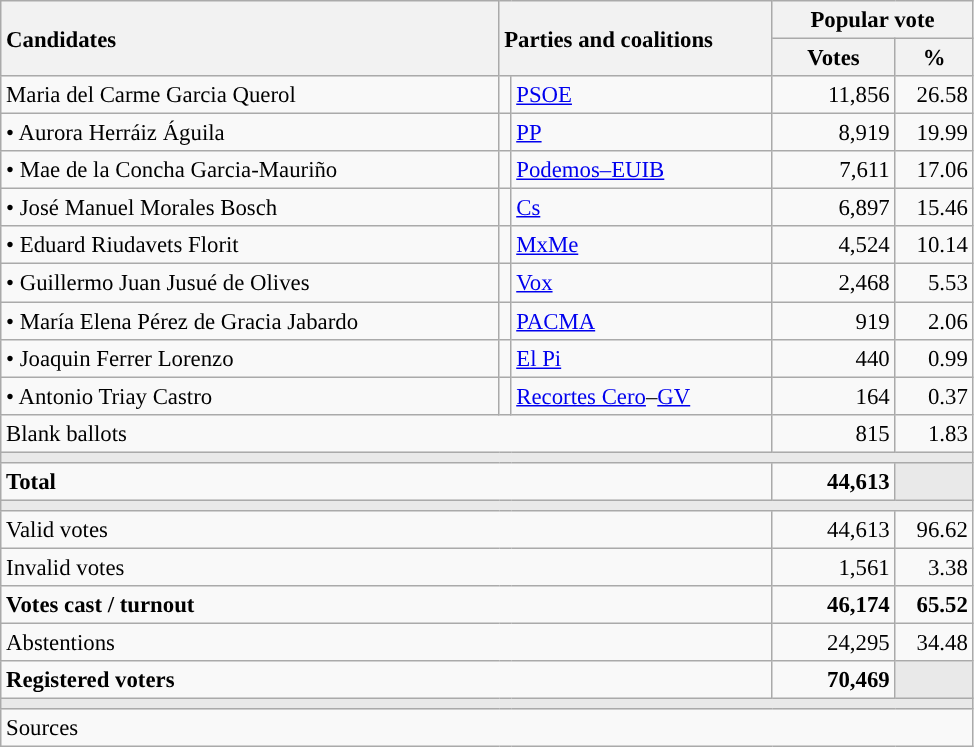<table class="wikitable" style="text-align:right; font-size:95%;">
<tr>
<th style="text-align:left;" rowspan="2" width="325">Candidates</th>
<th style="text-align:left;" rowspan="2" colspan="2" width="175">Parties and coalitions</th>
<th colspan="2">Popular vote</th>
</tr>
<tr>
<th width="75">Votes</th>
<th width="45">%</th>
</tr>
<tr>
<td align="left"> Maria del Carme Garcia Querol</td>
<td width="1" style="color:inherit;background:"></td>
<td align="left"><a href='#'>PSOE</a></td>
<td>11,856</td>
<td>26.58</td>
</tr>
<tr>
<td align="left">• Aurora Herráiz Águila</td>
<td style="color:inherit;background:"></td>
<td align="left"><a href='#'>PP</a></td>
<td>8,919</td>
<td>19.99</td>
</tr>
<tr>
<td align="left">• Mae de la Concha Garcia-Mauriño</td>
<td style="color:inherit;background:"></td>
<td align="left"><a href='#'>Podemos–EUIB</a></td>
<td>7,611</td>
<td>17.06</td>
</tr>
<tr>
<td align="left">• José Manuel Morales Bosch</td>
<td style="color:inherit;background:"></td>
<td align="left"><a href='#'>Cs</a></td>
<td>6,897</td>
<td>15.46</td>
</tr>
<tr>
<td align="left">• Eduard Riudavets Florit</td>
<td style="color:inherit;background:"></td>
<td align="left"><a href='#'>MxMe</a></td>
<td>4,524</td>
<td>10.14</td>
</tr>
<tr>
<td align="left">• Guillermo Juan Jusué de Olives</td>
<td style="color:inherit;background:"></td>
<td align="left"><a href='#'>Vox</a></td>
<td>2,468</td>
<td>5.53</td>
</tr>
<tr>
<td align="left">• María Elena Pérez de Gracia Jabardo</td>
<td style="color:inherit;background:"></td>
<td align="left"><a href='#'>PACMA</a></td>
<td>919</td>
<td>2.06</td>
</tr>
<tr>
<td align="left">• Joaquin Ferrer Lorenzo</td>
<td style="color:inherit;background:"></td>
<td align="left"><a href='#'>El Pi</a></td>
<td>440</td>
<td>0.99</td>
</tr>
<tr>
<td align="left">• Antonio Triay Castro</td>
<td style="color:inherit;background:"></td>
<td align="left"><a href='#'>Recortes Cero</a>–<a href='#'>GV</a></td>
<td>164</td>
<td>0.37</td>
</tr>
<tr>
<td align="left" colspan="3">Blank ballots</td>
<td>815</td>
<td>1.83</td>
</tr>
<tr>
<td colspan="5" bgcolor="#E9E9E9"></td>
</tr>
<tr style="font-weight:bold;">
<td align="left" colspan="3">Total</td>
<td>44,613</td>
<td bgcolor="#E9E9E9"></td>
</tr>
<tr>
<td colspan="5" bgcolor="#E9E9E9"></td>
</tr>
<tr>
<td align="left" colspan="3">Valid votes</td>
<td>44,613</td>
<td>96.62</td>
</tr>
<tr>
<td align="left" colspan="3">Invalid votes</td>
<td>1,561</td>
<td>3.38</td>
</tr>
<tr style="font-weight:bold;">
<td align="left" colspan="3">Votes cast / turnout</td>
<td>46,174</td>
<td>65.52</td>
</tr>
<tr>
<td align="left" colspan="3">Abstentions</td>
<td>24,295</td>
<td>34.48</td>
</tr>
<tr style="font-weight:bold;">
<td align="left" colspan="3">Registered voters</td>
<td>70,469</td>
<td bgcolor="#E9E9E9"></td>
</tr>
<tr>
<td colspan="5" bgcolor="#E9E9E9"></td>
</tr>
<tr>
<td align="left" colspan="5">Sources</td>
</tr>
</table>
